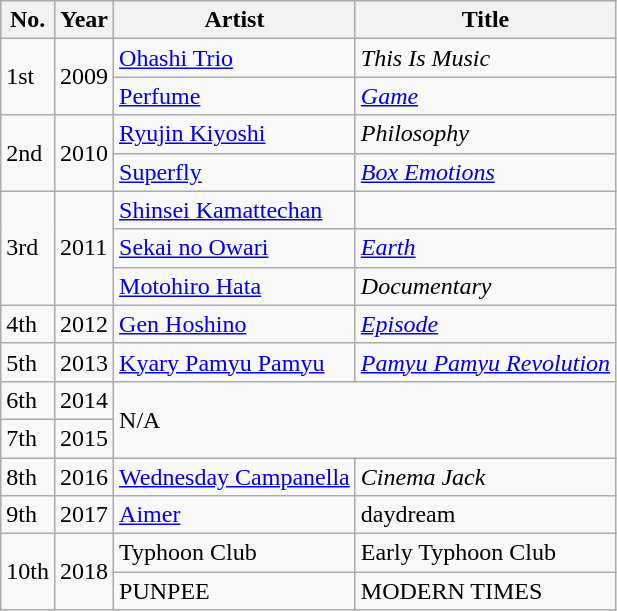<table class=wikitable>
<tr>
<th>No.</th>
<th>Year</th>
<th>Artist</th>
<th>Title</th>
</tr>
<tr>
<td rowspan="2">1st</td>
<td rowspan="2">2009</td>
<td><a href='#'>Ohashi Trio</a></td>
<td><em>This Is Music</em></td>
</tr>
<tr>
<td><a href='#'>Perfume</a></td>
<td><em><a href='#'>Game</a></em></td>
</tr>
<tr>
<td rowspan="2">2nd</td>
<td rowspan="2">2010</td>
<td><a href='#'>Ryujin Kiyoshi</a></td>
<td><em>Philosophy</em></td>
</tr>
<tr>
<td><a href='#'>Superfly</a></td>
<td><em><a href='#'>Box Emotions</a></em></td>
</tr>
<tr>
<td rowspan="3">3rd</td>
<td rowspan="3">2011</td>
<td><a href='#'>Shinsei Kamattechan</a></td>
<td></td>
</tr>
<tr>
<td><a href='#'>Sekai no Owari</a></td>
<td><em><a href='#'>Earth</a></em></td>
</tr>
<tr>
<td><a href='#'>Motohiro Hata</a></td>
<td><em>Documentary</em></td>
</tr>
<tr>
<td rowspan="1">4th</td>
<td rowspan="1">2012</td>
<td><a href='#'>Gen Hoshino</a></td>
<td><em><a href='#'>Episode</a></em></td>
</tr>
<tr>
<td>5th</td>
<td>2013</td>
<td><a href='#'>Kyary Pamyu Pamyu</a></td>
<td><em><a href='#'>Pamyu Pamyu Revolution</a></em></td>
</tr>
<tr>
<td>6th</td>
<td>2014</td>
<td colspan="2" rowspan="2">N/A</td>
</tr>
<tr>
<td>7th</td>
<td>2015</td>
</tr>
<tr>
<td>8th</td>
<td>2016</td>
<td><a href='#'>Wednesday Campanella</a></td>
<td><em>Cinema Jack</em></td>
</tr>
<tr>
<td>9th</td>
<td>2017</td>
<td><a href='#'>Aimer</a></td>
<td>daydream</td>
</tr>
<tr>
<td rowspan="2">10th</td>
<td rowspan="2">2018</td>
<td>Typhoon Club</td>
<td>Early Typhoon Club</td>
</tr>
<tr>
<td>PUNPEE</td>
<td>MODERN TIMES</td>
</tr>
</table>
